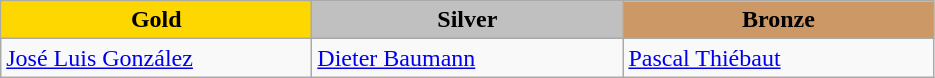<table class="wikitable" style="text-align:left">
<tr align="center">
<td width=200 bgcolor=gold><strong>Gold</strong></td>
<td width=200 bgcolor=silver><strong>Silver</strong></td>
<td width=200 bgcolor=CC9966><strong>Bronze</strong></td>
</tr>
<tr>
<td><a href='#'>José Luis González</a><br><em></em></td>
<td><a href='#'>Dieter Baumann</a><br><em></em></td>
<td><a href='#'>Pascal Thiébaut</a><br><em></em></td>
</tr>
</table>
